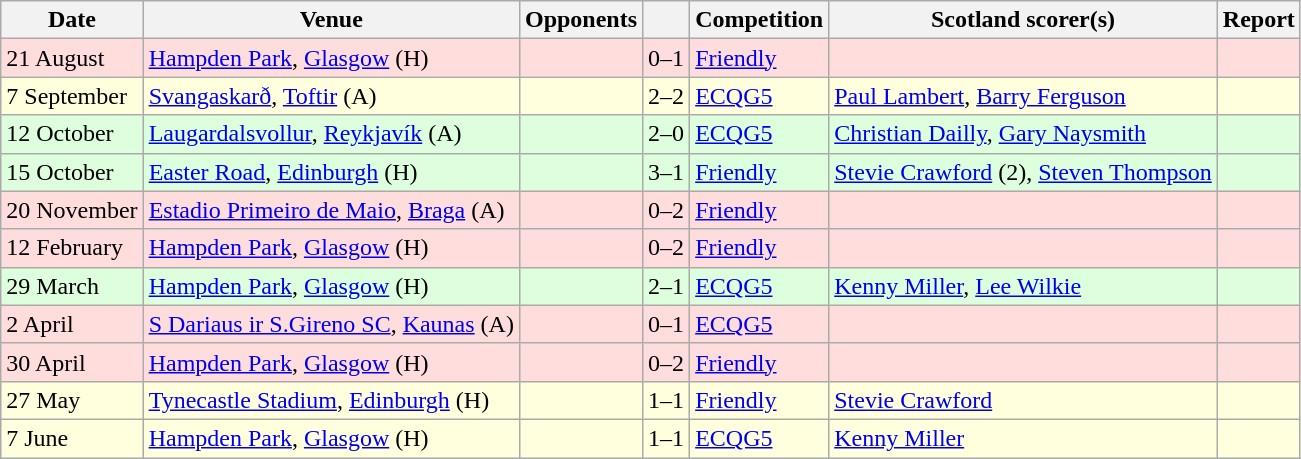<table class="wikitable">
<tr>
<th>Date</th>
<th>Venue</th>
<th>Opponents</th>
<th></th>
<th>Competition</th>
<th>Scotland scorer(s)</th>
<th>Report</th>
</tr>
<tr bgcolor=#ffdddd>
<td>21 August</td>
<td><a href='#'>Hampden Park</a>, <a href='#'>Glasgow</a> (H)</td>
<td></td>
<td align=center>0–1</td>
<td><a href='#'>Friendly</a></td>
<td></td>
<td></td>
</tr>
<tr bgcolor=#ffffdd>
<td>7 September</td>
<td><a href='#'>Svangaskarð</a>, <a href='#'>Toftir</a> (A)</td>
<td></td>
<td align=center>2–2</td>
<td><a href='#'>ECQG5</a></td>
<td><a href='#'>Paul Lambert</a>, <a href='#'>Barry Ferguson</a></td>
<td></td>
</tr>
<tr bgcolor=#ddffdd>
<td>12 October</td>
<td><a href='#'>Laugardalsvollur</a>, <a href='#'>Reykjavík</a> (A)</td>
<td></td>
<td align=center>2–0</td>
<td><a href='#'>ECQG5</a></td>
<td><a href='#'>Christian Dailly</a>, <a href='#'>Gary Naysmith</a></td>
<td></td>
</tr>
<tr bgcolor=#ddffdd>
<td>15 October</td>
<td><a href='#'>Easter Road</a>, <a href='#'>Edinburgh</a> (H)</td>
<td></td>
<td align=center>3–1</td>
<td><a href='#'>Friendly</a></td>
<td><a href='#'>Stevie Crawford</a> (2), <a href='#'>Steven Thompson</a></td>
<td></td>
</tr>
<tr bgcolor=#ffdddd>
<td>20 November</td>
<td><a href='#'>Estadio Primeiro de Maio</a>, <a href='#'>Braga</a> (A)</td>
<td></td>
<td align=center>0–2</td>
<td><a href='#'>Friendly</a></td>
<td></td>
<td></td>
</tr>
<tr bgcolor=#ffdddd>
<td>12 February</td>
<td><a href='#'>Hampden Park</a>, <a href='#'>Glasgow</a> (H)</td>
<td></td>
<td align=center>0–2</td>
<td><a href='#'>Friendly</a></td>
<td></td>
<td></td>
</tr>
<tr bgcolor=#ddffdd>
<td>29 March</td>
<td><a href='#'>Hampden Park</a>, <a href='#'>Glasgow</a> (H)</td>
<td></td>
<td align=center>2–1</td>
<td><a href='#'>ECQG5</a></td>
<td><a href='#'>Kenny Miller</a>, <a href='#'>Lee Wilkie</a></td>
<td></td>
</tr>
<tr bgcolor=#ffdddd>
<td>2 April</td>
<td><a href='#'>S Dariaus ir S.Gireno SC</a>, <a href='#'>Kaunas</a> (A)</td>
<td></td>
<td align=center>0–1</td>
<td><a href='#'>ECQG5</a></td>
<td></td>
<td></td>
</tr>
<tr bgcolor=#ffdddd>
<td>30 April</td>
<td><a href='#'>Hampden Park</a>, <a href='#'>Glasgow</a> (H)</td>
<td></td>
<td align=center>0–2</td>
<td><a href='#'>Friendly</a></td>
<td></td>
<td></td>
</tr>
<tr bgcolor=#ffffdd>
<td>27 May</td>
<td><a href='#'>Tynecastle Stadium</a>, <a href='#'>Edinburgh</a> (H)</td>
<td></td>
<td align=center>1–1</td>
<td><a href='#'>Friendly</a></td>
<td><a href='#'>Stevie Crawford</a></td>
<td></td>
</tr>
<tr bgcolor=#ffffdd>
<td>7 June</td>
<td><a href='#'>Hampden Park</a>, <a href='#'>Glasgow</a> (H)</td>
<td></td>
<td align=center>1–1</td>
<td><a href='#'>ECQG5</a></td>
<td><a href='#'>Kenny Miller</a></td>
<td></td>
</tr>
</table>
